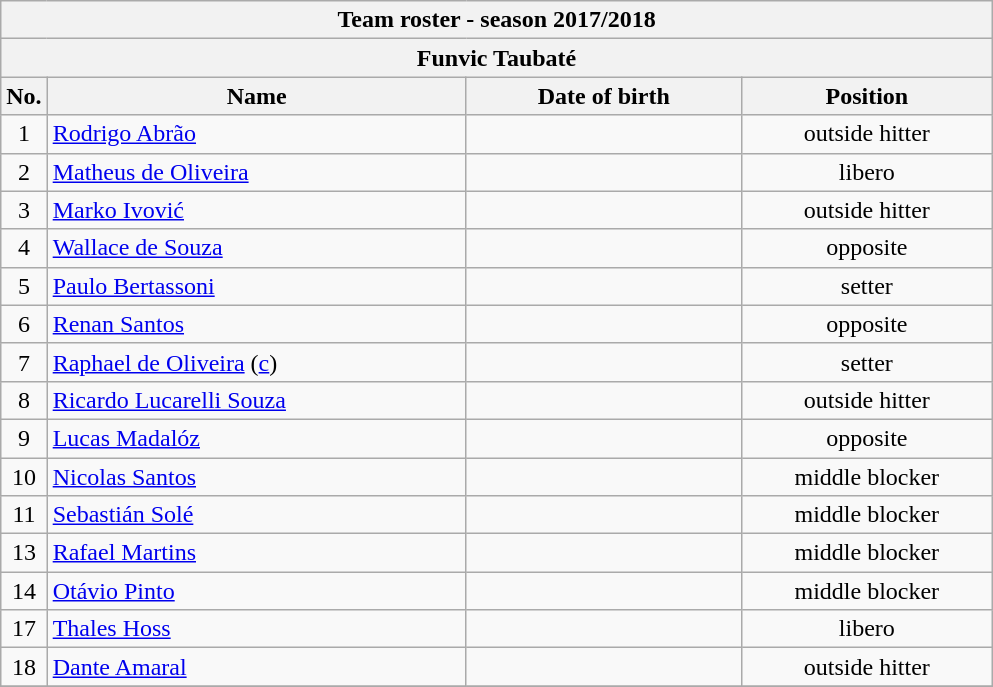<table class="wikitable collapsible collapsed sortable" style="font-size:100%; text-align:center;">
<tr>
<th colspan=6>Team roster - season 2017/2018</th>
</tr>
<tr>
<th colspan=6>Funvic Taubaté</th>
</tr>
<tr>
<th>No.</th>
<th style="width:17em">Name</th>
<th style="width:11em">Date of birth</th>
<th style="width:10em">Position</th>
</tr>
<tr>
<td>1</td>
<td align=left> <a href='#'>Rodrigo Abrão</a></td>
<td align=right></td>
<td>outside hitter</td>
</tr>
<tr>
<td>2</td>
<td align=left> <a href='#'>Matheus de Oliveira</a></td>
<td align=right></td>
<td>libero</td>
</tr>
<tr>
<td>3</td>
<td align=left> <a href='#'>Marko Ivović</a></td>
<td align=right></td>
<td>outside hitter</td>
</tr>
<tr>
<td>4</td>
<td align=left> <a href='#'>Wallace de Souza</a></td>
<td align=right></td>
<td>opposite</td>
</tr>
<tr>
<td>5</td>
<td align=left> <a href='#'>Paulo Bertassoni</a></td>
<td align=right></td>
<td>setter</td>
</tr>
<tr>
<td>6</td>
<td align=left> <a href='#'>Renan Santos</a></td>
<td align=right></td>
<td>opposite</td>
</tr>
<tr>
<td>7</td>
<td align=left> <a href='#'>Raphael de Oliveira</a> (<a href='#'>c</a>)</td>
<td align=right></td>
<td>setter</td>
</tr>
<tr>
<td>8</td>
<td align=left> <a href='#'>Ricardo Lucarelli Souza</a></td>
<td align=right></td>
<td>outside hitter</td>
</tr>
<tr>
<td>9</td>
<td align=left> <a href='#'>Lucas Madalóz</a></td>
<td align=right></td>
<td>opposite</td>
</tr>
<tr>
<td>10</td>
<td align=left> <a href='#'>Nicolas Santos</a></td>
<td align=right></td>
<td>middle blocker</td>
</tr>
<tr>
<td>11</td>
<td align=left> <a href='#'>Sebastián Solé</a></td>
<td align=right></td>
<td>middle blocker</td>
</tr>
<tr>
<td>13</td>
<td align=left> <a href='#'>Rafael Martins</a></td>
<td align=right></td>
<td>middle blocker</td>
</tr>
<tr>
<td>14</td>
<td align=left> <a href='#'>Otávio Pinto</a></td>
<td align=right></td>
<td>middle blocker</td>
</tr>
<tr>
<td>17</td>
<td align=left> <a href='#'>Thales Hoss</a></td>
<td align=right></td>
<td>libero</td>
</tr>
<tr>
<td>18</td>
<td align=left> <a href='#'>Dante Amaral</a></td>
<td align=right></td>
<td>outside hitter</td>
</tr>
<tr>
</tr>
</table>
